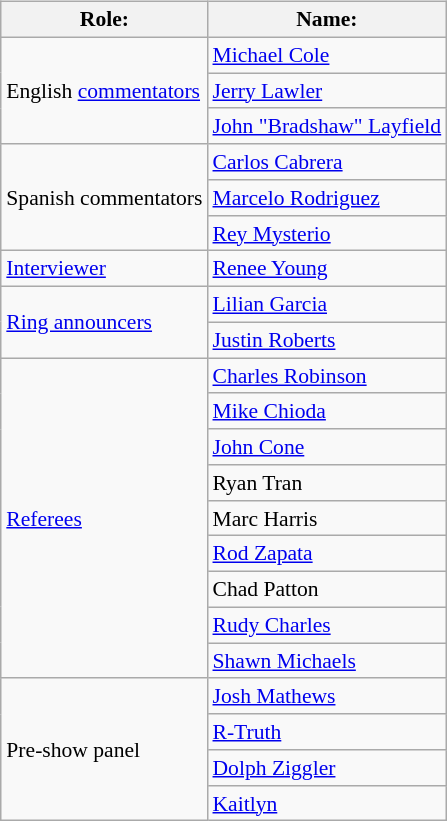<table class=wikitable style="font-size:90%; margin: 0.5em 0 0.5em 1em; float: right; clear: right;">
<tr>
<th>Role:</th>
<th>Name:</th>
</tr>
<tr>
<td rowspan=3>English <a href='#'>commentators</a></td>
<td><a href='#'>Michael Cole</a></td>
</tr>
<tr>
<td><a href='#'>Jerry Lawler</a></td>
</tr>
<tr>
<td><a href='#'>John "Bradshaw" Layfield</a></td>
</tr>
<tr>
<td rowspan=3>Spanish commentators</td>
<td><a href='#'>Carlos Cabrera</a></td>
</tr>
<tr>
<td><a href='#'>Marcelo Rodriguez</a></td>
</tr>
<tr>
<td><a href='#'>Rey Mysterio</a></td>
</tr>
<tr>
<td><a href='#'>Interviewer</a></td>
<td><a href='#'>Renee Young</a></td>
</tr>
<tr>
<td rowspan=2><a href='#'>Ring announcers</a></td>
<td><a href='#'>Lilian Garcia</a></td>
</tr>
<tr>
<td><a href='#'>Justin Roberts</a></td>
</tr>
<tr>
<td rowspan=9><a href='#'>Referees</a></td>
<td><a href='#'>Charles Robinson</a></td>
</tr>
<tr>
<td><a href='#'>Mike Chioda</a></td>
</tr>
<tr>
<td><a href='#'>John Cone</a></td>
</tr>
<tr>
<td>Ryan Tran</td>
</tr>
<tr>
<td>Marc Harris</td>
</tr>
<tr>
<td><a href='#'>Rod Zapata</a></td>
</tr>
<tr>
<td>Chad Patton</td>
</tr>
<tr>
<td><a href='#'>Rudy Charles</a></td>
</tr>
<tr>
<td><a href='#'>Shawn Michaels</a> </td>
</tr>
<tr>
<td rowspan=4>Pre-show panel</td>
<td><a href='#'>Josh Mathews</a></td>
</tr>
<tr>
<td><a href='#'>R-Truth</a></td>
</tr>
<tr>
<td><a href='#'>Dolph Ziggler</a></td>
</tr>
<tr>
<td><a href='#'>Kaitlyn</a></td>
</tr>
</table>
